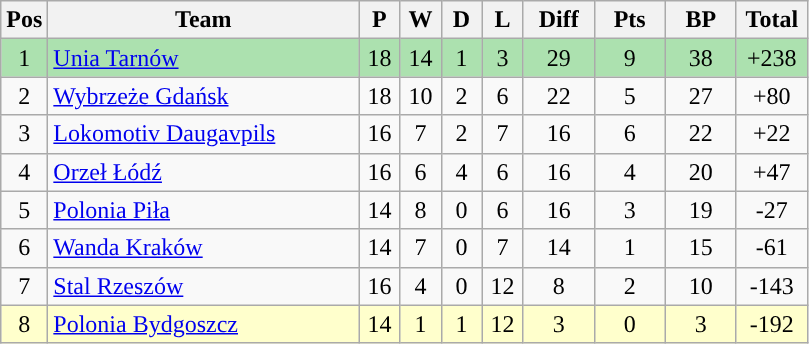<table class="wikitable" style="font-size: 100%">
<tr>
<th width=20>Pos</th>
<th width=200>Team</th>
<th width=20>P</th>
<th width=20>W</th>
<th width=20>D</th>
<th width=20>L</th>
<th width=40>Diff</th>
<th width=40>Pts</th>
<th width=40>BP</th>
<th width=40>Total</th>
</tr>
<tr align=center style="background:#ACE1AF;">
<td>1</td>
<td align="left"><a href='#'>Unia Tarnów</a></td>
<td>18</td>
<td>14</td>
<td>1</td>
<td>3</td>
<td>29</td>
<td>9</td>
<td>38</td>
<td>+238</td>
</tr>
<tr align=center>
<td>2</td>
<td align="left"><a href='#'>Wybrzeże Gdańsk</a></td>
<td>18</td>
<td>10</td>
<td>2</td>
<td>6</td>
<td>22</td>
<td>5</td>
<td>27</td>
<td>+80</td>
</tr>
<tr align=center>
<td>3</td>
<td align="left"><a href='#'>Lokomotiv Daugavpils</a> </td>
<td>16</td>
<td>7</td>
<td>2</td>
<td>7</td>
<td>16</td>
<td>6</td>
<td>22</td>
<td>+22</td>
</tr>
<tr align=center>
<td>4</td>
<td align="left"><a href='#'>Orzeł Łódź</a></td>
<td>16</td>
<td>6</td>
<td>4</td>
<td>6</td>
<td>16</td>
<td>4</td>
<td>20</td>
<td>+47</td>
</tr>
<tr align=center>
<td>5</td>
<td align="left"><a href='#'>Polonia Piła</a></td>
<td>14</td>
<td>8</td>
<td>0</td>
<td>6</td>
<td>16</td>
<td>3</td>
<td>19</td>
<td>-27</td>
</tr>
<tr align=center>
<td>6</td>
<td align="left"><a href='#'>Wanda Kraków</a></td>
<td>14</td>
<td>7</td>
<td>0</td>
<td>7</td>
<td>14</td>
<td>1</td>
<td>15</td>
<td>-61</td>
</tr>
<tr align=center>
<td>7</td>
<td align="left"><a href='#'>Stal Rzeszów</a></td>
<td>16</td>
<td>4</td>
<td>0</td>
<td>12</td>
<td>8</td>
<td>2</td>
<td>10</td>
<td>-143</td>
</tr>
<tr align=center style="background: #ffffcc;">
<td>8</td>
<td align="left"><a href='#'>Polonia Bydgoszcz</a></td>
<td>14</td>
<td>1</td>
<td>1</td>
<td>12</td>
<td>3</td>
<td>0</td>
<td>3</td>
<td>-192</td>
</tr>
</table>
